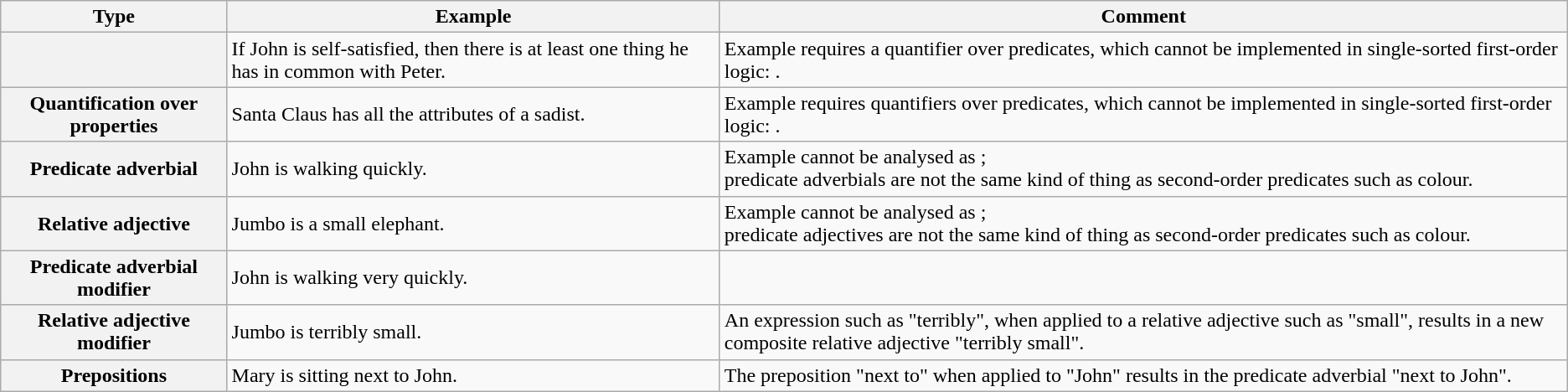<table class="wikitable">
<tr>
<th>Type</th>
<th>Example</th>
<th>Comment</th>
</tr>
<tr>
<th></th>
<td>If John is self-satisfied, then there is at least one thing he has in common with Peter.</td>
<td>Example requires a quantifier over predicates, which cannot be implemented in single-sorted first-order logic: .</td>
</tr>
<tr>
<th>Quantification over properties</th>
<td>Santa Claus has all the attributes of a sadist.</td>
<td>Example requires quantifiers over predicates, which cannot be implemented in single-sorted first-order logic: .</td>
</tr>
<tr>
<th>Predicate adverbial</th>
<td>John is walking quickly.</td>
<td>Example cannot be analysed as ;<br>predicate adverbials are not the same kind of thing as second-order predicates such as colour.</td>
</tr>
<tr>
<th>Relative adjective</th>
<td>Jumbo is a small elephant.</td>
<td>Example cannot be analysed as ;<br>predicate adjectives are not the same kind of thing as second-order predicates such as colour.</td>
</tr>
<tr>
<th>Predicate adverbial modifier</th>
<td>John is walking very quickly.</td>
<td></td>
</tr>
<tr>
<th>Relative adjective modifier</th>
<td>Jumbo is terribly small.</td>
<td>An expression such as "terribly", when applied to a relative adjective such as "small", results in a new composite relative adjective "terribly small".</td>
</tr>
<tr>
<th>Prepositions</th>
<td>Mary is sitting next to John.</td>
<td>The preposition "next to" when applied to "John" results in the predicate adverbial "next to John".</td>
</tr>
</table>
